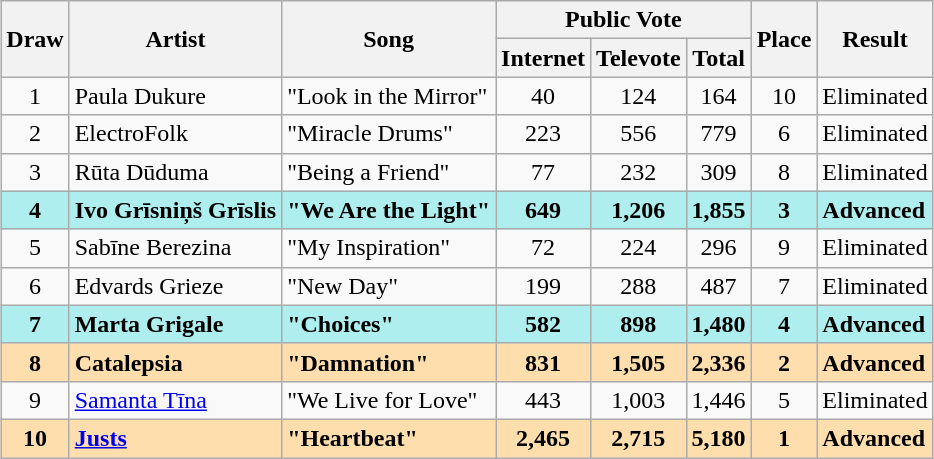<table class="sortable wikitable" style="margin: 1em auto 1em auto; text-align:center;">
<tr>
<th rowspan="2">Draw</th>
<th rowspan="2">Artist</th>
<th rowspan="2">Song</th>
<th colspan="3" class="unsortable">Public Vote</th>
<th rowspan="2">Place</th>
<th rowspan="2">Result</th>
</tr>
<tr>
<th>Internet</th>
<th>Televote</th>
<th>Total</th>
</tr>
<tr>
<td>1</td>
<td align="left">Paula Dukure</td>
<td align="left">"Look in the Mirror"</td>
<td>40</td>
<td>124</td>
<td>164</td>
<td>10</td>
<td align="left">Eliminated</td>
</tr>
<tr>
<td>2</td>
<td align="left">ElectroFolk</td>
<td align="left">"Miracle Drums"</td>
<td>223</td>
<td>556</td>
<td>779</td>
<td>6</td>
<td align="left">Eliminated</td>
</tr>
<tr>
<td>3</td>
<td align="left">Rūta Dūduma</td>
<td align="left">"Being a Friend"</td>
<td>77</td>
<td>232</td>
<td>309</td>
<td>8</td>
<td align="left">Eliminated</td>
</tr>
<tr style="font-weight:bold; background:paleturquoise;">
<td>4</td>
<td align="left">Ivo Grīsniņš Grīslis</td>
<td align="left">"We Are the Light"</td>
<td>649</td>
<td>1,206</td>
<td>1,855</td>
<td>3</td>
<td align="left">Advanced</td>
</tr>
<tr>
<td>5</td>
<td align="left">Sabīne Berezina</td>
<td align="left">"My Inspiration"</td>
<td>72</td>
<td>224</td>
<td>296</td>
<td>9</td>
<td align="left">Eliminated</td>
</tr>
<tr>
<td>6</td>
<td align="left">Edvards Grieze</td>
<td align="left">"New Day"</td>
<td>199</td>
<td>288</td>
<td>487</td>
<td>7</td>
<td align="left">Eliminated</td>
</tr>
<tr style="font-weight:bold; background:paleturquoise;">
<td>7</td>
<td align="left">Marta Grigale</td>
<td align="left">"Choices"</td>
<td>582</td>
<td>898</td>
<td>1,480</td>
<td>4</td>
<td align="left">Advanced</td>
</tr>
<tr style="font-weight:bold; background:navajowhite;">
<td>8</td>
<td align="left">Catalepsia</td>
<td align="left">"Damnation"</td>
<td>831</td>
<td>1,505</td>
<td>2,336</td>
<td>2</td>
<td align="left">Advanced</td>
</tr>
<tr>
<td>9</td>
<td align="left"><a href='#'>Samanta Tīna</a></td>
<td align="left">"We Live for Love"</td>
<td>443</td>
<td>1,003</td>
<td>1,446</td>
<td>5</td>
<td align="left">Eliminated</td>
</tr>
<tr style="font-weight:bold; background:navajowhite;">
<td>10</td>
<td align="left"><a href='#'>Justs</a></td>
<td align="left">"Heartbeat"</td>
<td>2,465</td>
<td>2,715</td>
<td>5,180</td>
<td>1</td>
<td align="left">Advanced</td>
</tr>
</table>
